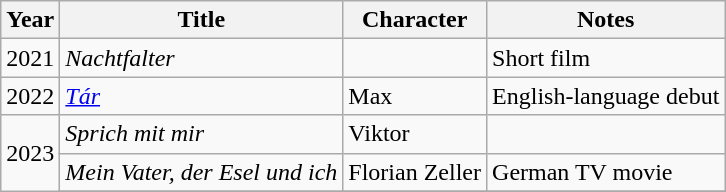<table class="wikitable">
<tr>
<th>Year</th>
<th>Title</th>
<th>Character</th>
<th>Notes</th>
</tr>
<tr>
<td>2021</td>
<td><em>Nachtfalter</em></td>
<td></td>
<td>Short film</td>
</tr>
<tr>
<td>2022</td>
<td><em><a href='#'>Tár</a></em></td>
<td>Max</td>
<td>English-language debut</td>
</tr>
<tr>
<td rowspan=3>2023</td>
<td><em>Sprich mit mir</em></td>
<td>Viktor</td>
<td></td>
</tr>
<tr>
<td><em>Mein Vater, der Esel und ich</em></td>
<td>Florian Zeller</td>
<td>German TV movie</td>
</tr>
<tr>
</tr>
</table>
